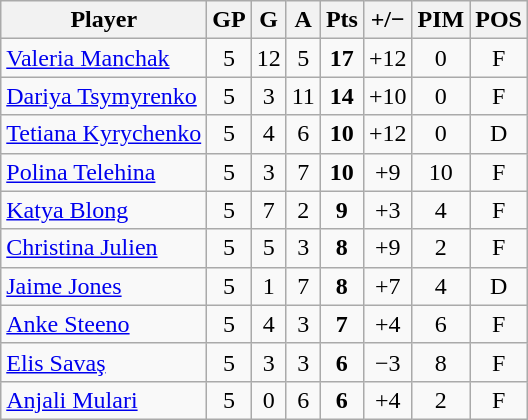<table class="wikitable sortable" style="text-align:center;">
<tr>
<th>Player</th>
<th>GP</th>
<th>G</th>
<th>A</th>
<th>Pts</th>
<th>+/−</th>
<th>PIM</th>
<th>POS</th>
</tr>
<tr>
<td style="text-align:left;"> <a href='#'>Valeria Manchak</a></td>
<td>5</td>
<td>12</td>
<td>5</td>
<td><strong>17</strong></td>
<td>+12</td>
<td>0</td>
<td>F</td>
</tr>
<tr>
<td style="text-align:left;"> <a href='#'>Dariya Tsymyrenko</a></td>
<td>5</td>
<td>3</td>
<td>11</td>
<td><strong>14</strong></td>
<td>+10</td>
<td>0</td>
<td>F</td>
</tr>
<tr>
<td style="text-align:left;"> <a href='#'>Tetiana Kyrychenko</a></td>
<td>5</td>
<td>4</td>
<td>6</td>
<td><strong>10</strong></td>
<td>+12</td>
<td>0</td>
<td>D</td>
</tr>
<tr>
<td style="text-align:left;"> <a href='#'>Polina Telehina</a></td>
<td>5</td>
<td>3</td>
<td>7</td>
<td><strong>10</strong></td>
<td>+9</td>
<td>10</td>
<td>F</td>
</tr>
<tr>
<td style="text-align:left;"> <a href='#'>Katya Blong</a></td>
<td>5</td>
<td>7</td>
<td>2</td>
<td><strong>9</strong></td>
<td>+3</td>
<td>4</td>
<td>F</td>
</tr>
<tr>
<td style="text-align:left;"> <a href='#'>Christina Julien</a></td>
<td>5</td>
<td>5</td>
<td>3</td>
<td><strong>8</strong></td>
<td>+9</td>
<td>2</td>
<td>F</td>
</tr>
<tr>
<td style="text-align:left;"> <a href='#'>Jaime Jones</a></td>
<td>5</td>
<td>1</td>
<td>7</td>
<td><strong>8</strong></td>
<td>+7</td>
<td>4</td>
<td>D</td>
</tr>
<tr>
<td style="text-align:left;"> <a href='#'>Anke Steeno</a></td>
<td>5</td>
<td>4</td>
<td>3</td>
<td><strong>7</strong></td>
<td>+4</td>
<td>6</td>
<td>F</td>
</tr>
<tr>
<td style="text-align:left;"> <a href='#'>Elis Savaş</a></td>
<td>5</td>
<td>3</td>
<td>3</td>
<td><strong>6</strong></td>
<td>−3</td>
<td>8</td>
<td>F</td>
</tr>
<tr>
<td style="text-align:left;"> <a href='#'>Anjali Mulari</a></td>
<td>5</td>
<td>0</td>
<td>6</td>
<td><strong>6</strong></td>
<td>+4</td>
<td>2</td>
<td>F</td>
</tr>
</table>
